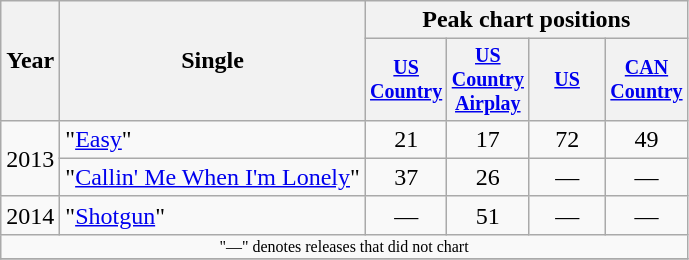<table class="wikitable" style="text-align:center;">
<tr>
<th rowspan="2">Year</th>
<th rowspan="2">Single</th>
<th colspan="4">Peak chart positions</th>
</tr>
<tr style="font-size:smaller;">
<th width="45"><a href='#'>US Country</a></th>
<th width="45"><a href='#'>US Country Airplay</a></th>
<th width="45"><a href='#'>US</a></th>
<th width="45"><a href='#'>CAN Country</a><br></th>
</tr>
<tr>
<td rowspan="2">2013</td>
<td align="left">"<a href='#'>Easy</a>"</td>
<td>21</td>
<td>17</td>
<td>72</td>
<td>49</td>
</tr>
<tr>
<td align="left">"<a href='#'>Callin' Me When I'm Lonely</a>"</td>
<td>37</td>
<td>26</td>
<td>—</td>
<td>—</td>
</tr>
<tr>
<td>2014</td>
<td align="left">"<a href='#'>Shotgun</a>"</td>
<td>—</td>
<td>51</td>
<td>—</td>
<td>—</td>
</tr>
<tr>
<td colspan="6" style="font-size:8pt">"—" denotes releases that did not chart</td>
</tr>
<tr>
</tr>
</table>
